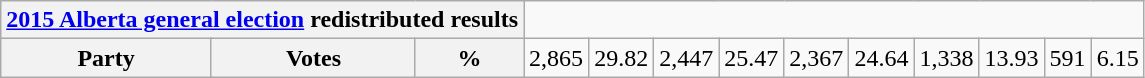<table class=wikitable>
<tr>
<th colspan=4><a href='#'>2015 Alberta general election</a> redistributed results</th>
</tr>
<tr>
<th colspan=2>Party</th>
<th>Votes</th>
<th>%<br></th>
<td align=right>2,865</td>
<td align=right>29.82<br></td>
<td align=right>2,447</td>
<td align=right>25.47<br></td>
<td align=right>2,367</td>
<td align=right>24.64<br></td>
<td align=right>1,338</td>
<td align=right>13.93<br></td>
<td align=right>591</td>
<td align=right>6.15<br></td>
</tr>
</table>
